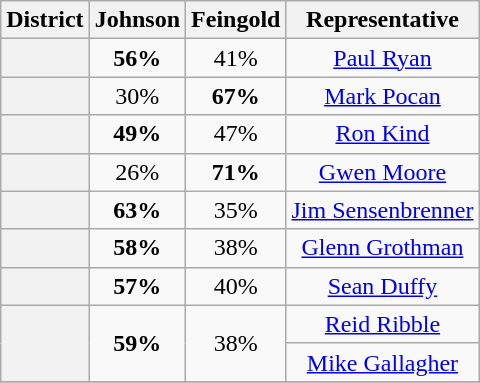<table class=wikitable>
<tr>
<th>District</th>
<th>Johnson</th>
<th>Feingold</th>
<th>Representative</th>
</tr>
<tr align=center>
<th></th>
<td><strong>56%</strong></td>
<td>41%</td>
<td><a href='#'>Paul Ryan</a></td>
</tr>
<tr align=center>
<th></th>
<td>30%</td>
<td><strong>67%</strong></td>
<td><a href='#'>Mark Pocan</a></td>
</tr>
<tr align=center>
<th></th>
<td><strong>49%</strong></td>
<td>47%</td>
<td><a href='#'>Ron Kind</a></td>
</tr>
<tr align=center>
<th></th>
<td>26%</td>
<td><strong>71%</strong></td>
<td><a href='#'>Gwen Moore</a></td>
</tr>
<tr align=center>
<th></th>
<td><strong>63%</strong></td>
<td>35%</td>
<td><a href='#'>Jim Sensenbrenner</a></td>
</tr>
<tr align=center>
<th></th>
<td><strong>58%</strong></td>
<td>38%</td>
<td><a href='#'>Glenn Grothman</a></td>
</tr>
<tr align=center>
<th></th>
<td><strong>57%</strong></td>
<td>40%</td>
<td><a href='#'>Sean Duffy</a></td>
</tr>
<tr align=center>
<th rowspan=2 ></th>
<td rowspan=2><strong>59%</strong></td>
<td rowspan=2>38%</td>
<td><a href='#'>Reid Ribble</a></td>
</tr>
<tr align=center>
<td><a href='#'>Mike Gallagher</a></td>
</tr>
<tr align=center>
</tr>
</table>
